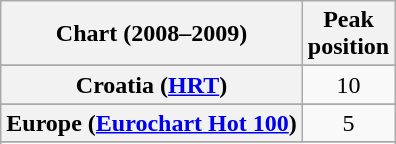<table class="wikitable sortable plainrowheaders" style="text-align:center">
<tr>
<th>Chart (2008–2009)</th>
<th>Peak<br>position</th>
</tr>
<tr>
</tr>
<tr>
</tr>
<tr>
</tr>
<tr>
</tr>
<tr>
<th scope="row">Croatia (<a href='#'>HRT</a>)</th>
<td>10</td>
</tr>
<tr>
</tr>
<tr>
<th scope="row">Europe (<a href='#'>Eurochart Hot 100</a>)</th>
<td>5</td>
</tr>
<tr>
</tr>
<tr>
</tr>
<tr>
</tr>
<tr>
</tr>
<tr>
</tr>
<tr>
</tr>
<tr>
</tr>
<tr>
</tr>
<tr>
</tr>
<tr>
</tr>
<tr>
</tr>
<tr>
</tr>
<tr>
</tr>
<tr>
</tr>
</table>
